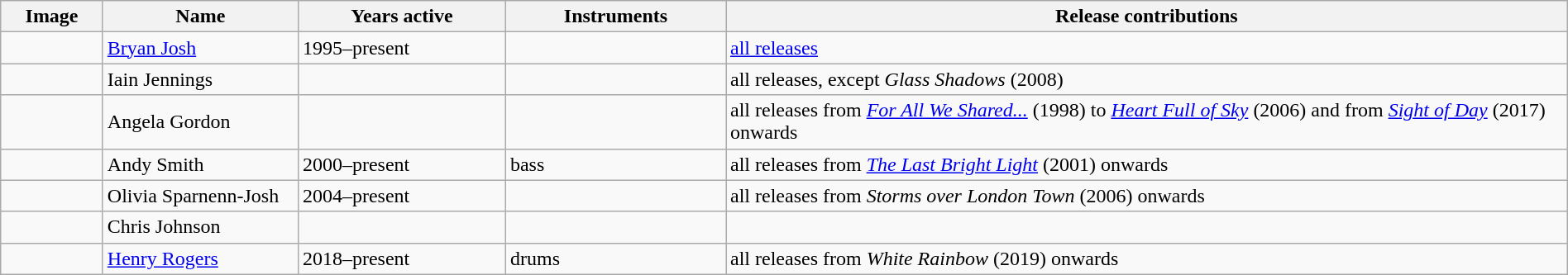<table class="wikitable" width="100%" border="1">
<tr>
<th width="75">Image</th>
<th width="150">Name</th>
<th width="160">Years active</th>
<th width="170">Instruments</th>
<th>Release contributions</th>
</tr>
<tr>
<td></td>
<td><a href='#'>Bryan Josh</a></td>
<td>1995–present</td>
<td></td>
<td><a href='#'>all releases</a></td>
</tr>
<tr>
<td></td>
<td>Iain Jennings</td>
<td></td>
<td></td>
<td>all releases, except <em>Glass Shadows</em> (2008)</td>
</tr>
<tr>
<td></td>
<td>Angela Gordon </td>
<td></td>
<td></td>
<td>all releases from <em><a href='#'>For All We Shared...</a></em> (1998) to <em><a href='#'>Heart Full of Sky</a></em> (2006) and from <em><a href='#'>Sight of Day</a></em> (2017) onwards</td>
</tr>
<tr>
<td></td>
<td>Andy Smith</td>
<td>2000–present</td>
<td>bass</td>
<td>all releases from <em><a href='#'>The Last Bright Light</a></em> (2001) onwards</td>
</tr>
<tr>
<td></td>
<td>Olivia Sparnenn-Josh</td>
<td>2004–present</td>
<td></td>
<td>all releases from <em>Storms over London Town</em> (2006) onwards</td>
</tr>
<tr>
<td></td>
<td>Chris Johnson</td>
<td></td>
<td></td>
<td></td>
</tr>
<tr>
<td></td>
<td><a href='#'>Henry Rogers</a></td>
<td>2018–present</td>
<td>drums</td>
<td>all releases from <em>White Rainbow</em> (2019) onwards</td>
</tr>
</table>
